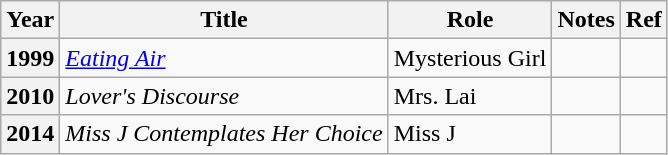<table class="wikitable sortable">
<tr>
<th>Year</th>
<th>Title</th>
<th>Role</th>
<th class="unsortable">Notes</th>
<th>Ref</th>
</tr>
<tr>
<th>1999</th>
<td><em><a href='#'>Eating Air</a></em></td>
<td>Mysterious Girl</td>
<td></td>
<td></td>
</tr>
<tr>
<th>2010</th>
<td><em>Lover's Discourse</em></td>
<td>Mrs. Lai</td>
<td></td>
<td></td>
</tr>
<tr>
<th>2014</th>
<td><em>Miss J Contemplates Her Choice</em></td>
<td>Miss J</td>
<td></td>
<td></td>
</tr>
</table>
